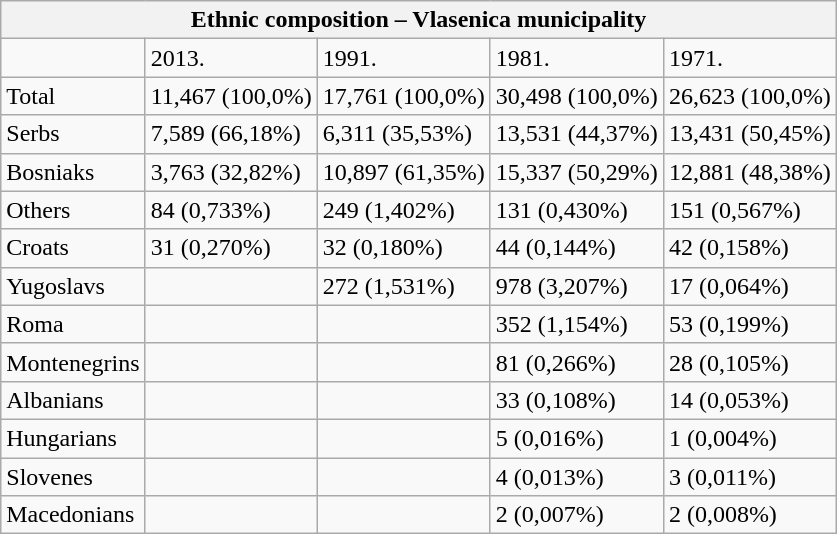<table class="wikitable">
<tr>
<th colspan="8">Ethnic composition – Vlasenica municipality</th>
</tr>
<tr>
<td></td>
<td>2013.</td>
<td>1991.</td>
<td>1981.</td>
<td>1971.</td>
</tr>
<tr>
<td>Total</td>
<td>11,467 (100,0%)</td>
<td>17,761 (100,0%)</td>
<td>30,498 (100,0%)</td>
<td>26,623 (100,0%)</td>
</tr>
<tr>
<td>Serbs</td>
<td>7,589 (66,18%)</td>
<td>6,311 (35,53%)</td>
<td>13,531 (44,37%)</td>
<td>13,431 (50,45%)</td>
</tr>
<tr>
<td>Bosniaks</td>
<td>3,763 (32,82%)</td>
<td>10,897 (61,35%)</td>
<td>15,337 (50,29%)</td>
<td>12,881 (48,38%)</td>
</tr>
<tr>
<td>Others</td>
<td>84 (0,733%)</td>
<td>249 (1,402%)</td>
<td>131 (0,430%)</td>
<td>151 (0,567%)</td>
</tr>
<tr>
<td>Croats</td>
<td>31 (0,270%)</td>
<td>32 (0,180%)</td>
<td>44 (0,144%)</td>
<td>42 (0,158%)</td>
</tr>
<tr>
<td>Yugoslavs</td>
<td></td>
<td>272 (1,531%)</td>
<td>978 (3,207%)</td>
<td>17 (0,064%)</td>
</tr>
<tr>
<td>Roma</td>
<td></td>
<td></td>
<td>352 (1,154%)</td>
<td>53 (0,199%)</td>
</tr>
<tr>
<td>Montenegrins</td>
<td></td>
<td></td>
<td>81 (0,266%)</td>
<td>28 (0,105%)</td>
</tr>
<tr>
<td>Albanians</td>
<td></td>
<td></td>
<td>33 (0,108%)</td>
<td>14 (0,053%)</td>
</tr>
<tr>
<td>Hungarians</td>
<td></td>
<td></td>
<td>5 (0,016%)</td>
<td>1 (0,004%)</td>
</tr>
<tr>
<td>Slovenes</td>
<td></td>
<td></td>
<td>4 (0,013%)</td>
<td>3 (0,011%)</td>
</tr>
<tr>
<td>Macedonians</td>
<td></td>
<td></td>
<td>2 (0,007%)</td>
<td>2 (0,008%)</td>
</tr>
</table>
